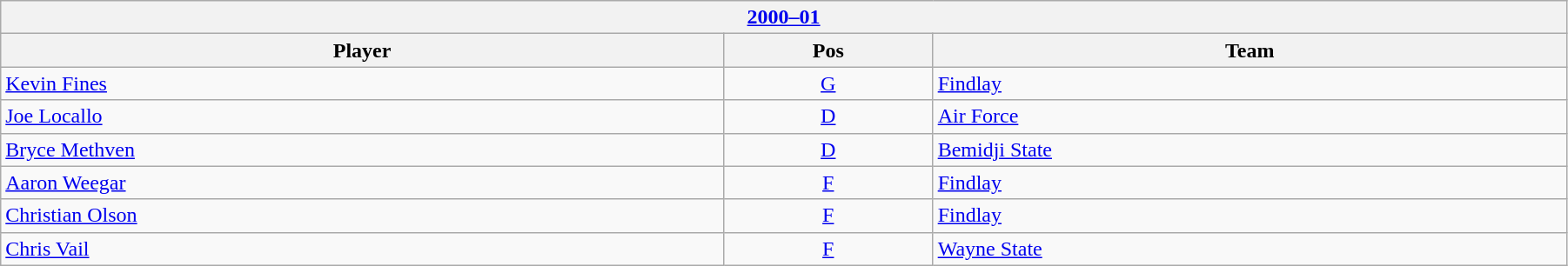<table class="wikitable" width=95%>
<tr>
<th colspan=3><a href='#'>2000–01</a></th>
</tr>
<tr>
<th>Player</th>
<th>Pos</th>
<th>Team</th>
</tr>
<tr>
<td><a href='#'>Kevin Fines</a></td>
<td style="text-align:center;"><a href='#'>G</a></td>
<td><a href='#'>Findlay</a></td>
</tr>
<tr>
<td><a href='#'>Joe Locallo</a></td>
<td style="text-align:center;"><a href='#'>D</a></td>
<td><a href='#'>Air Force</a></td>
</tr>
<tr>
<td><a href='#'>Bryce Methven</a></td>
<td style="text-align:center;"><a href='#'>D</a></td>
<td><a href='#'>Bemidji State</a></td>
</tr>
<tr>
<td><a href='#'>Aaron Weegar</a></td>
<td style="text-align:center;"><a href='#'>F</a></td>
<td><a href='#'>Findlay</a></td>
</tr>
<tr>
<td><a href='#'>Christian Olson</a></td>
<td style="text-align:center;"><a href='#'>F</a></td>
<td><a href='#'>Findlay</a></td>
</tr>
<tr>
<td><a href='#'>Chris Vail</a></td>
<td style="text-align:center;"><a href='#'>F</a></td>
<td><a href='#'>Wayne State</a></td>
</tr>
</table>
